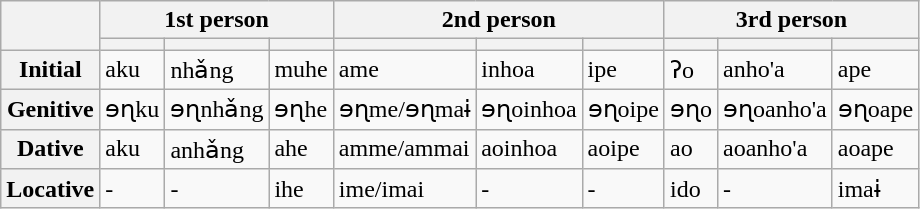<table class="wikitable">
<tr>
<th rowspan="2"></th>
<th colspan="3">1st person</th>
<th colspan="3">2nd person</th>
<th colspan="3">3rd person</th>
</tr>
<tr>
<th></th>
<th></th>
<th></th>
<th></th>
<th></th>
<th></th>
<th></th>
<th></th>
<th></th>
</tr>
<tr>
<th>Initial</th>
<td>aku</td>
<td>nhǎng</td>
<td>muhe</td>
<td>ame</td>
<td>inhoa</td>
<td>ipe</td>
<td>ʔo</td>
<td>anho'a</td>
<td>ape</td>
</tr>
<tr>
<th>Genitive</th>
<td>ɘɳku</td>
<td>ɘɳnhǎng</td>
<td>ɘɳhe</td>
<td>ɘɳme/ɘɳmaɨ</td>
<td>ɘɳoinhoa</td>
<td>ɘɳoipe</td>
<td>ɘɳo</td>
<td>ɘɳoanho'a</td>
<td>ɘɳoape</td>
</tr>
<tr>
<th>Dative</th>
<td>aku</td>
<td>anhǎng</td>
<td>ahe</td>
<td>amme/ammai</td>
<td>aoinhoa</td>
<td>aoipe</td>
<td>ao</td>
<td>aoanho'a</td>
<td>aoape</td>
</tr>
<tr>
<th>Locative</th>
<td>-</td>
<td>-</td>
<td>ihe</td>
<td>ime/imai</td>
<td>-</td>
<td>-</td>
<td>ido</td>
<td>-</td>
<td>imaɨ</td>
</tr>
</table>
